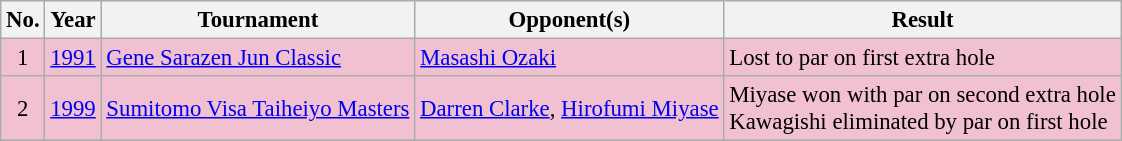<table class="wikitable" style="font-size:95%;">
<tr>
<th>No.</th>
<th>Year</th>
<th>Tournament</th>
<th>Opponent(s)</th>
<th>Result</th>
</tr>
<tr style="background:#F2C1D1;">
<td align=center>1</td>
<td><a href='#'>1991</a></td>
<td><a href='#'>Gene Sarazen Jun Classic</a></td>
<td> <a href='#'>Masashi Ozaki</a></td>
<td>Lost to par on first extra hole</td>
</tr>
<tr style="background:#F2C1D1;">
<td align=center>2</td>
<td><a href='#'>1999</a></td>
<td><a href='#'>Sumitomo Visa Taiheiyo Masters</a></td>
<td> <a href='#'>Darren Clarke</a>,  <a href='#'>Hirofumi Miyase</a></td>
<td>Miyase won with par on second extra hole<br>Kawagishi eliminated by par on first hole</td>
</tr>
</table>
